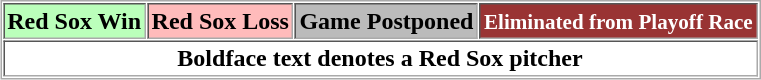<table border="1" cellpadding="2" cellspacing="1" style="margin:auto; border:1px solid #aaa;">
<tr>
<th style="background:#bfb;">Red Sox Win <br></th>
<th style="background:#fbb;">Red Sox Loss <br></th>
<th style="background:#bbb;">Game Postponed <br></th>
<th style="background:#933;color:white; font-size:88%;">Eliminated from Playoff Race</th>
</tr>
<tr>
<th colspan="4">Boldface text denotes a Red Sox pitcher</th>
</tr>
</table>
